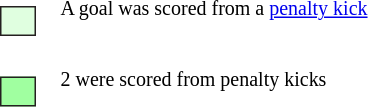<table style="font-size: smaller;">
<tr>
<td><br><table style="padding:0 .6em; height:1.5em; background:#e0ffe0; border:solid 1px #242020; width:1.5em; margin:.25em .9em .25em .25em; vertical-align:top;">
<tr>
<td></td>
</tr>
</table>
</td>
<td>A goal was scored from a <a href='#'>penalty kick</a></td>
</tr>
<tr>
<td><br><table style="padding:0 .6em; height:1.5em; background:#a0ffa0; border:solid 1px #242020; width:1.5em; margin:.25em .9em .25em .25em; vertical-align:top;">
<tr>
<td></td>
</tr>
</table>
</td>
<td>2 were scored from penalty kicks</td>
</tr>
</table>
